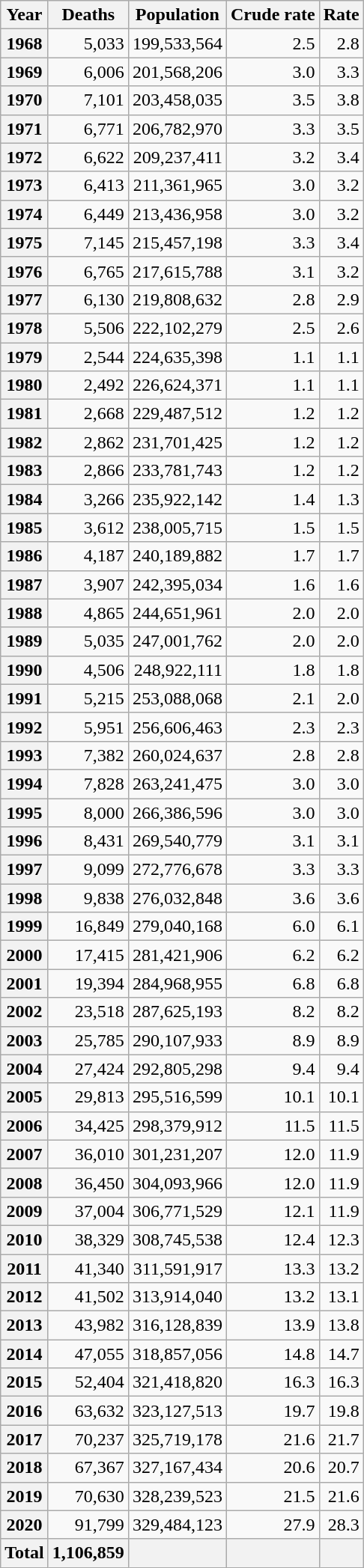<table class="wikitable sortable mw-datatable static-row-numbers sort-under sticky-table-head sticky-table-col1" style=text-align:right;>
<tr style=vertical-align:bottom>
<th>Year</th>
<th>Deaths</th>
<th>Population</th>
<th>Crude rate</th>
<th>Rate</th>
</tr>
<tr>
<th>1968</th>
<td>5,033</td>
<td>199,533,564</td>
<td>2.5</td>
<td>2.8</td>
</tr>
<tr>
<th>1969</th>
<td>6,006</td>
<td>201,568,206</td>
<td>3.0</td>
<td>3.3</td>
</tr>
<tr>
<th>1970</th>
<td>7,101</td>
<td>203,458,035</td>
<td>3.5</td>
<td>3.8</td>
</tr>
<tr>
<th>1971</th>
<td>6,771</td>
<td>206,782,970</td>
<td>3.3</td>
<td>3.5</td>
</tr>
<tr>
<th>1972</th>
<td>6,622</td>
<td>209,237,411</td>
<td>3.2</td>
<td>3.4</td>
</tr>
<tr>
<th>1973</th>
<td>6,413</td>
<td>211,361,965</td>
<td>3.0</td>
<td>3.2</td>
</tr>
<tr>
<th>1974</th>
<td>6,449</td>
<td>213,436,958</td>
<td>3.0</td>
<td>3.2</td>
</tr>
<tr>
<th>1975</th>
<td>7,145</td>
<td>215,457,198</td>
<td>3.3</td>
<td>3.4</td>
</tr>
<tr>
<th>1976</th>
<td>6,765</td>
<td>217,615,788</td>
<td>3.1</td>
<td>3.2</td>
</tr>
<tr>
<th>1977</th>
<td>6,130</td>
<td>219,808,632</td>
<td>2.8</td>
<td>2.9</td>
</tr>
<tr>
<th>1978</th>
<td>5,506</td>
<td>222,102,279</td>
<td>2.5</td>
<td>2.6</td>
</tr>
<tr>
<th>1979</th>
<td>2,544</td>
<td>224,635,398</td>
<td>1.1</td>
<td>1.1</td>
</tr>
<tr>
<th>1980</th>
<td>2,492</td>
<td>226,624,371</td>
<td>1.1</td>
<td>1.1</td>
</tr>
<tr>
<th>1981</th>
<td>2,668</td>
<td>229,487,512</td>
<td>1.2</td>
<td>1.2</td>
</tr>
<tr>
<th>1982</th>
<td>2,862</td>
<td>231,701,425</td>
<td>1.2</td>
<td>1.2</td>
</tr>
<tr>
<th>1983</th>
<td>2,866</td>
<td>233,781,743</td>
<td>1.2</td>
<td>1.2</td>
</tr>
<tr>
<th>1984</th>
<td>3,266</td>
<td>235,922,142</td>
<td>1.4</td>
<td>1.3</td>
</tr>
<tr>
<th>1985</th>
<td>3,612</td>
<td>238,005,715</td>
<td>1.5</td>
<td>1.5</td>
</tr>
<tr>
<th>1986</th>
<td>4,187</td>
<td>240,189,882</td>
<td>1.7</td>
<td>1.7</td>
</tr>
<tr>
<th>1987</th>
<td>3,907</td>
<td>242,395,034</td>
<td>1.6</td>
<td>1.6</td>
</tr>
<tr>
<th>1988</th>
<td>4,865</td>
<td>244,651,961</td>
<td>2.0</td>
<td>2.0</td>
</tr>
<tr>
<th>1989</th>
<td>5,035</td>
<td>247,001,762</td>
<td>2.0</td>
<td>2.0</td>
</tr>
<tr>
<th>1990</th>
<td>4,506</td>
<td>248,922,111</td>
<td>1.8</td>
<td>1.8</td>
</tr>
<tr>
<th>1991</th>
<td>5,215</td>
<td>253,088,068</td>
<td>2.1</td>
<td>2.0</td>
</tr>
<tr>
<th>1992</th>
<td>5,951</td>
<td>256,606,463</td>
<td>2.3</td>
<td>2.3</td>
</tr>
<tr>
<th>1993</th>
<td>7,382</td>
<td>260,024,637</td>
<td>2.8</td>
<td>2.8</td>
</tr>
<tr>
<th>1994</th>
<td>7,828</td>
<td>263,241,475</td>
<td>3.0</td>
<td>3.0</td>
</tr>
<tr>
<th>1995</th>
<td>8,000</td>
<td>266,386,596</td>
<td>3.0</td>
<td>3.0</td>
</tr>
<tr>
<th>1996</th>
<td>8,431</td>
<td>269,540,779</td>
<td>3.1</td>
<td>3.1</td>
</tr>
<tr>
<th>1997</th>
<td>9,099</td>
<td>272,776,678</td>
<td>3.3</td>
<td>3.3</td>
</tr>
<tr>
<th>1998</th>
<td>9,838</td>
<td>276,032,848</td>
<td>3.6</td>
<td>3.6</td>
</tr>
<tr>
<th>1999</th>
<td>16,849</td>
<td>279,040,168</td>
<td>6.0</td>
<td>6.1</td>
</tr>
<tr>
<th>2000</th>
<td>17,415</td>
<td>281,421,906</td>
<td>6.2</td>
<td>6.2</td>
</tr>
<tr>
<th>2001</th>
<td>19,394</td>
<td>284,968,955</td>
<td>6.8</td>
<td>6.8</td>
</tr>
<tr>
<th>2002</th>
<td>23,518</td>
<td>287,625,193</td>
<td>8.2</td>
<td>8.2</td>
</tr>
<tr>
<th>2003</th>
<td>25,785</td>
<td>290,107,933</td>
<td>8.9</td>
<td>8.9</td>
</tr>
<tr>
<th>2004</th>
<td>27,424</td>
<td>292,805,298</td>
<td>9.4</td>
<td>9.4</td>
</tr>
<tr>
<th>2005</th>
<td>29,813</td>
<td>295,516,599</td>
<td>10.1</td>
<td>10.1</td>
</tr>
<tr>
<th>2006</th>
<td>34,425</td>
<td>298,379,912</td>
<td>11.5</td>
<td>11.5</td>
</tr>
<tr>
<th>2007</th>
<td>36,010</td>
<td>301,231,207</td>
<td>12.0</td>
<td>11.9</td>
</tr>
<tr>
<th>2008</th>
<td>36,450</td>
<td>304,093,966</td>
<td>12.0</td>
<td>11.9</td>
</tr>
<tr>
<th>2009</th>
<td>37,004</td>
<td>306,771,529</td>
<td>12.1</td>
<td>11.9</td>
</tr>
<tr>
<th>2010</th>
<td>38,329</td>
<td>308,745,538</td>
<td>12.4</td>
<td>12.3</td>
</tr>
<tr>
<th>2011</th>
<td>41,340</td>
<td>311,591,917</td>
<td>13.3</td>
<td>13.2</td>
</tr>
<tr>
<th>2012</th>
<td>41,502</td>
<td>313,914,040</td>
<td>13.2</td>
<td>13.1</td>
</tr>
<tr>
<th>2013</th>
<td>43,982</td>
<td>316,128,839</td>
<td>13.9</td>
<td>13.8</td>
</tr>
<tr>
<th>2014</th>
<td>47,055</td>
<td>318,857,056</td>
<td>14.8</td>
<td>14.7</td>
</tr>
<tr>
<th>2015</th>
<td>52,404</td>
<td>321,418,820</td>
<td>16.3</td>
<td>16.3</td>
</tr>
<tr>
<th>2016</th>
<td>63,632</td>
<td>323,127,513</td>
<td>19.7</td>
<td>19.8</td>
</tr>
<tr>
<th>2017</th>
<td>70,237</td>
<td>325,719,178</td>
<td>21.6</td>
<td>21.7</td>
</tr>
<tr>
<th>2018</th>
<td>67,367</td>
<td>327,167,434</td>
<td>20.6</td>
<td>20.7</td>
</tr>
<tr>
<th>2019</th>
<td>70,630</td>
<td>328,239,523</td>
<td>21.5</td>
<td>21.6</td>
</tr>
<tr>
<th>2020</th>
<td>91,799</td>
<td>329,484,123</td>
<td>27.9</td>
<td>28.3</td>
</tr>
<tr class=sortbottom>
<th>Total</th>
<th style=text-align:right>1,106,859</th>
<th></th>
<th></th>
<th></th>
</tr>
</table>
